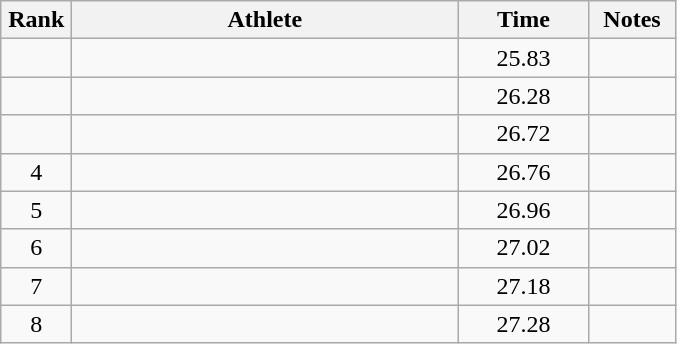<table class="wikitable" style="text-align:center">
<tr>
<th width=40>Rank</th>
<th width=250>Athlete</th>
<th width=80>Time</th>
<th width=50>Notes</th>
</tr>
<tr>
<td></td>
<td align=left></td>
<td>25.83</td>
<td></td>
</tr>
<tr>
<td></td>
<td align=left></td>
<td>26.28</td>
<td></td>
</tr>
<tr>
<td></td>
<td align=left></td>
<td>26.72</td>
<td></td>
</tr>
<tr>
<td>4</td>
<td align=left></td>
<td>26.76</td>
<td></td>
</tr>
<tr>
<td>5</td>
<td align=left></td>
<td>26.96</td>
<td></td>
</tr>
<tr>
<td>6</td>
<td align=left></td>
<td>27.02</td>
<td></td>
</tr>
<tr>
<td>7</td>
<td align=left></td>
<td>27.18</td>
<td></td>
</tr>
<tr>
<td>8</td>
<td align=left></td>
<td>27.28</td>
<td></td>
</tr>
</table>
